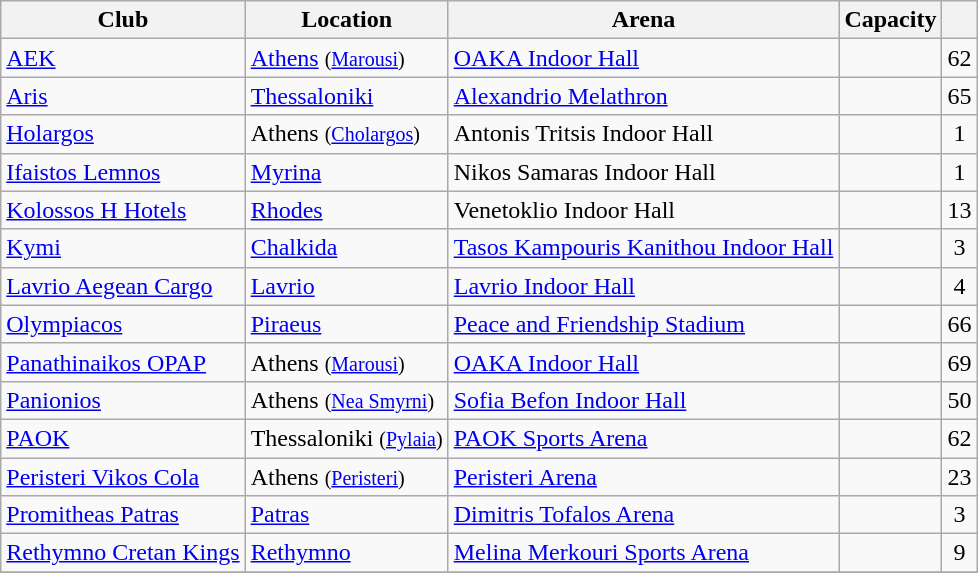<table class="wikitable sortable">
<tr>
<th>Club</th>
<th>Location</th>
<th>Arena</th>
<th>Capacity</th>
<th></th>
</tr>
<tr>
<td><a href='#'>AEK</a></td>
<td><a href='#'>Athens</a> <small>(<a href='#'>Marousi</a>)</small></td>
<td><a href='#'>OAKA Indoor Hall</a></td>
<td align=center></td>
<td style="text-align:center;">62</td>
</tr>
<tr>
<td><a href='#'>Aris</a></td>
<td><a href='#'>Thessaloniki</a></td>
<td><a href='#'>Alexandrio Melathron</a></td>
<td align=center></td>
<td style="text-align:center;">65</td>
</tr>
<tr>
<td><a href='#'>Holargos</a></td>
<td>Athens <small>(<a href='#'>Cholargos</a>)</small></td>
<td>Antonis Tritsis Indoor Hall</td>
<td align=center></td>
<td style="text-align:center;">1</td>
</tr>
<tr>
<td><a href='#'>Ifaistos Lemnos</a></td>
<td><a href='#'>Myrina</a></td>
<td>Nikos Samaras Indoor Hall</td>
<td align=center></td>
<td style="text-align:center;">1</td>
</tr>
<tr>
<td><a href='#'>Kolossos H Hotels</a></td>
<td><a href='#'>Rhodes</a></td>
<td>Venetoklio Indoor Hall</td>
<td align=center></td>
<td style="text-align:center;">13</td>
</tr>
<tr>
<td><a href='#'>Kymi</a></td>
<td><a href='#'>Chalkida</a></td>
<td><a href='#'>Tasos Kampouris Kanithou Indoor Hall</a></td>
<td align=center></td>
<td style="text-align:center;">3</td>
</tr>
<tr>
<td><a href='#'>Lavrio Aegean Cargo</a></td>
<td><a href='#'>Lavrio</a></td>
<td><a href='#'>Lavrio Indoor Hall</a></td>
<td align=center></td>
<td style="text-align:center;">4</td>
</tr>
<tr>
<td><a href='#'>Olympiacos</a></td>
<td><a href='#'>Piraeus</a></td>
<td><a href='#'>Peace and Friendship Stadium</a></td>
<td align=center></td>
<td style="text-align:center;">66</td>
</tr>
<tr>
<td><a href='#'>Panathinaikos OPAP</a></td>
<td>Athens <small>(<a href='#'>Marousi</a>)</small></td>
<td><a href='#'>OAKA Indoor Hall</a></td>
<td align=center></td>
<td style="text-align:center;">69</td>
</tr>
<tr>
<td><a href='#'>Panionios</a></td>
<td>Athens <small>(<a href='#'>Nea Smyrni</a>)</small></td>
<td><a href='#'>Sofia Befon Indoor Hall</a></td>
<td align=center></td>
<td style="text-align:center;">50</td>
</tr>
<tr>
<td><a href='#'>PAOK</a></td>
<td>Thessaloniki <small>(<a href='#'>Pylaia</a>)</small></td>
<td><a href='#'>PAOK Sports Arena</a></td>
<td align=center></td>
<td style="text-align:center;">62</td>
</tr>
<tr>
<td><a href='#'>Peristeri Vikos Cola</a></td>
<td>Athens <small>(<a href='#'>Peristeri</a>)</small></td>
<td><a href='#'>Peristeri Arena</a></td>
<td align=center></td>
<td style="text-align:center;">23</td>
</tr>
<tr>
<td><a href='#'>Promitheas Patras</a></td>
<td><a href='#'>Patras</a></td>
<td><a href='#'>Dimitris Tofalos Arena</a></td>
<td align=center></td>
<td style="text-align:center;">3</td>
</tr>
<tr>
<td><a href='#'>Rethymno Cretan Kings</a></td>
<td><a href='#'>Rethymno</a></td>
<td><a href='#'>Melina Merkouri Sports Arena</a></td>
<td align=center></td>
<td style="text-align:center;">9</td>
</tr>
<tr>
</tr>
</table>
